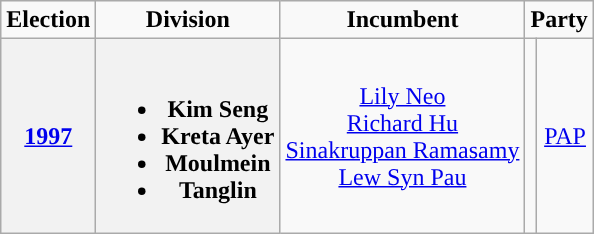<table class="wikitable" align="center" style="text-align:center">
<tr>
<td><strong>Election </strong></td>
<td><strong>Division </strong></td>
<td><strong>Incumbent</strong></td>
<td colspan="2"><strong>Party</strong></td>
</tr>
<tr>
<th><a href='#'>1997</a></th>
<th><br><ul><li>Kim Seng</li><li>Kreta Ayer</li><li>Moulmein</li><li>Tanglin</li></ul></th>
<td><a href='#'>Lily Neo</a><br><a href='#'>Richard Hu</a><br><a href='#'>Sinakruppan Ramasamy</a><br><a href='#'>Lew Syn Pau</a></td>
<td rowspan="5"></td>
<td><a href='#'>PAP</a></td>
</tr>
</table>
